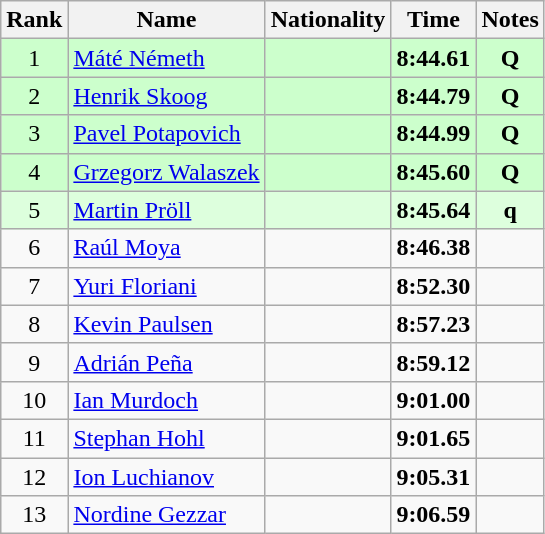<table class="wikitable sortable" style="text-align:center">
<tr>
<th>Rank</th>
<th>Name</th>
<th>Nationality</th>
<th>Time</th>
<th>Notes</th>
</tr>
<tr bgcolor=ccffcc>
<td>1</td>
<td align=left><a href='#'>Máté Németh</a></td>
<td align=left></td>
<td><strong>8:44.61</strong></td>
<td><strong>Q</strong></td>
</tr>
<tr bgcolor=ccffcc>
<td>2</td>
<td align=left><a href='#'>Henrik Skoog</a></td>
<td align=left></td>
<td><strong>8:44.79</strong></td>
<td><strong>Q</strong></td>
</tr>
<tr bgcolor=ccffcc>
<td>3</td>
<td align=left><a href='#'>Pavel Potapovich</a></td>
<td align=left></td>
<td><strong>8:44.99</strong></td>
<td><strong>Q</strong></td>
</tr>
<tr bgcolor=ccffcc>
<td>4</td>
<td align=left><a href='#'>Grzegorz Walaszek</a></td>
<td align=left></td>
<td><strong>8:45.60</strong></td>
<td><strong>Q</strong></td>
</tr>
<tr bgcolor=ddffdd>
<td>5</td>
<td align=left><a href='#'>Martin Pröll</a></td>
<td align=left></td>
<td><strong>8:45.64</strong></td>
<td><strong>q</strong></td>
</tr>
<tr>
<td>6</td>
<td align=left><a href='#'>Raúl Moya</a></td>
<td align=left></td>
<td><strong>8:46.38</strong></td>
<td></td>
</tr>
<tr>
<td>7</td>
<td align=left><a href='#'>Yuri Floriani</a></td>
<td align=left></td>
<td><strong>8:52.30</strong></td>
<td></td>
</tr>
<tr>
<td>8</td>
<td align=left><a href='#'>Kevin Paulsen</a></td>
<td align=left></td>
<td><strong>8:57.23</strong></td>
<td></td>
</tr>
<tr>
<td>9</td>
<td align=left><a href='#'>Adrián Peña</a></td>
<td align=left></td>
<td><strong>8:59.12</strong></td>
<td></td>
</tr>
<tr>
<td>10</td>
<td align=left><a href='#'>Ian Murdoch</a></td>
<td align=left></td>
<td><strong>9:01.00</strong></td>
<td></td>
</tr>
<tr>
<td>11</td>
<td align=left><a href='#'>Stephan Hohl</a></td>
<td align=left></td>
<td><strong>9:01.65</strong></td>
<td></td>
</tr>
<tr>
<td>12</td>
<td align=left><a href='#'>Ion Luchianov</a></td>
<td align=left></td>
<td><strong>9:05.31</strong></td>
<td></td>
</tr>
<tr>
<td>13</td>
<td align=left><a href='#'>Nordine Gezzar</a></td>
<td align=left></td>
<td><strong>9:06.59</strong></td>
<td></td>
</tr>
</table>
